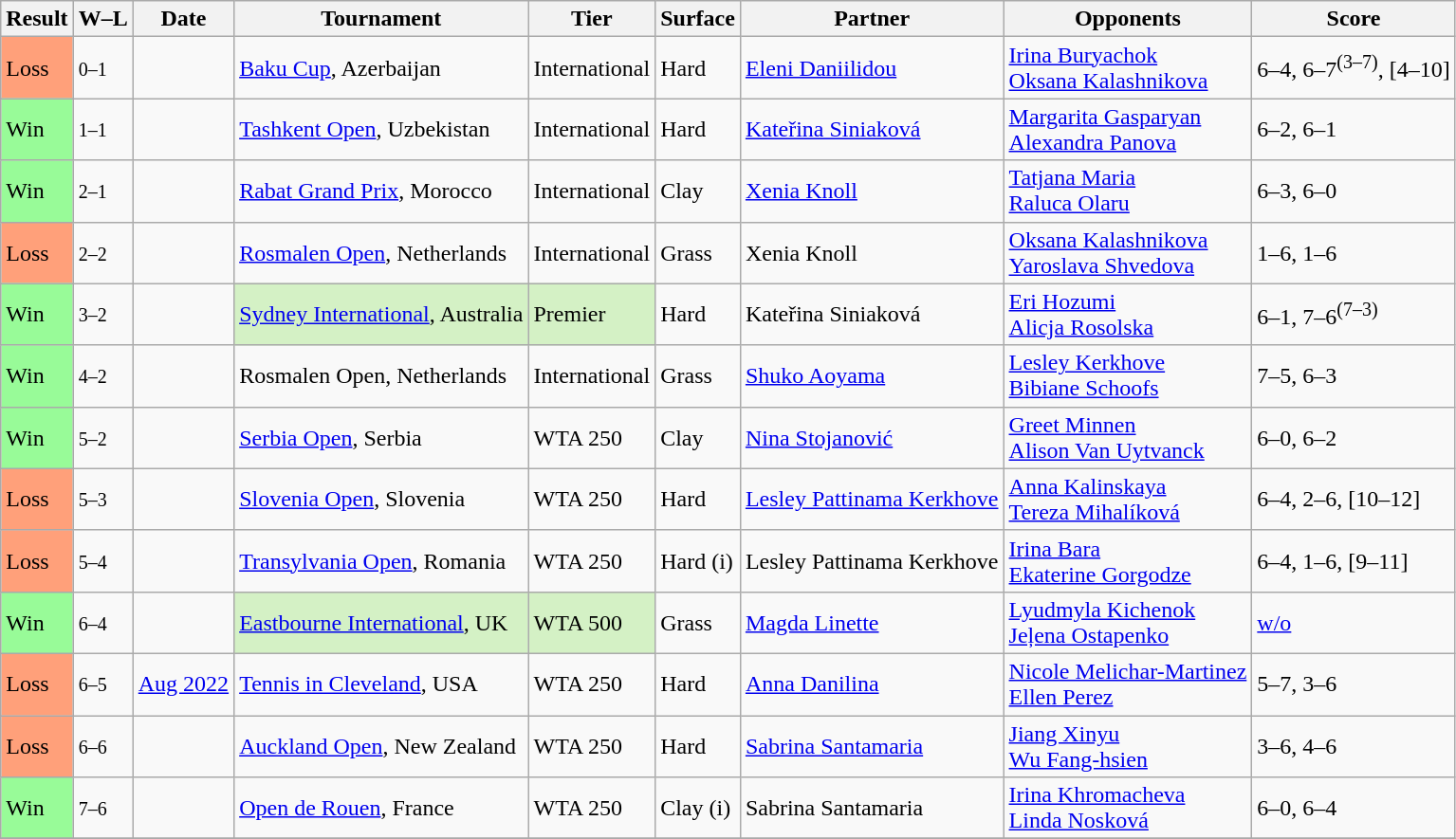<table class="sortable wikitable">
<tr>
<th>Result</th>
<th class="unsortable">W–L</th>
<th>Date</th>
<th>Tournament</th>
<th>Tier</th>
<th>Surface</th>
<th>Partner</th>
<th>Opponents</th>
<th class="unsortable">Score</th>
</tr>
<tr>
<td style="background:#ffa07a;">Loss</td>
<td><small>0–1</small></td>
<td><a href='#'></a></td>
<td><a href='#'>Baku Cup</a>, Azerbaijan</td>
<td>International</td>
<td>Hard</td>
<td> <a href='#'>Eleni Daniilidou</a></td>
<td> <a href='#'>Irina Buryachok</a> <br>  <a href='#'>Oksana Kalashnikova</a></td>
<td>6–4, 6–7<sup>(3–7)</sup>, [4–10]</td>
</tr>
<tr>
<td style="background:#98fb98;">Win</td>
<td><small>1–1</small></td>
<td><a href='#'></a></td>
<td><a href='#'>Tashkent Open</a>, Uzbekistan</td>
<td>International</td>
<td>Hard</td>
<td> <a href='#'>Kateřina Siniaková</a></td>
<td> <a href='#'>Margarita Gasparyan</a> <br>  <a href='#'>Alexandra Panova</a></td>
<td>6–2, 6–1</td>
</tr>
<tr>
<td style="background:#98fb98;">Win</td>
<td><small>2–1</small></td>
<td><a href='#'></a></td>
<td><a href='#'>Rabat Grand Prix</a>, Morocco</td>
<td>International</td>
<td>Clay</td>
<td> <a href='#'>Xenia Knoll</a></td>
<td> <a href='#'>Tatjana Maria</a> <br>  <a href='#'>Raluca Olaru</a></td>
<td>6–3, 6–0</td>
</tr>
<tr>
<td style="background:#ffa07a;">Loss</td>
<td><small>2–2</small></td>
<td><a href='#'></a></td>
<td><a href='#'>Rosmalen Open</a>, Netherlands</td>
<td>International</td>
<td>Grass</td>
<td> Xenia Knoll</td>
<td> <a href='#'>Oksana Kalashnikova</a> <br>  <a href='#'>Yaroslava Shvedova</a></td>
<td>1–6, 1–6</td>
</tr>
<tr>
<td style="background:#98fb98;">Win</td>
<td><small>3–2</small></td>
<td><a href='#'></a></td>
<td style="background:#d4f1c5;"><a href='#'>Sydney International</a>, Australia</td>
<td style="background:#d4f1c5;">Premier</td>
<td>Hard</td>
<td> Kateřina Siniaková</td>
<td> <a href='#'>Eri Hozumi</a> <br>  <a href='#'>Alicja Rosolska</a></td>
<td>6–1, 7–6<sup>(7–3)</sup></td>
</tr>
<tr>
<td style="background:#98fb98;">Win</td>
<td><small>4–2</small></td>
<td><a href='#'></a></td>
<td>Rosmalen Open, Netherlands</td>
<td>International</td>
<td>Grass</td>
<td> <a href='#'>Shuko Aoyama</a></td>
<td> <a href='#'>Lesley Kerkhove</a> <br>  <a href='#'>Bibiane Schoofs</a></td>
<td>7–5, 6–3</td>
</tr>
<tr>
<td style="background:#98fb98;">Win</td>
<td><small>5–2</small></td>
<td><a href='#'></a></td>
<td><a href='#'>Serbia Open</a>, Serbia</td>
<td>WTA 250</td>
<td>Clay</td>
<td> <a href='#'>Nina Stojanović</a></td>
<td> <a href='#'>Greet Minnen</a> <br>  <a href='#'>Alison Van Uytvanck</a></td>
<td>6–0, 6–2</td>
</tr>
<tr>
<td style="background:#ffa07a;">Loss</td>
<td><small>5–3</small></td>
<td><a href='#'></a></td>
<td><a href='#'>Slovenia Open</a>, Slovenia</td>
<td>WTA 250</td>
<td>Hard</td>
<td> <a href='#'>Lesley Pattinama Kerkhove</a></td>
<td> <a href='#'>Anna Kalinskaya</a> <br>  <a href='#'>Tereza Mihalíková</a></td>
<td>6–4, 2–6, [10–12]</td>
</tr>
<tr>
<td style="background:#ffa07a;">Loss</td>
<td><small>5–4</small></td>
<td><a href='#'></a></td>
<td><a href='#'>Transylvania Open</a>, Romania</td>
<td>WTA 250</td>
<td>Hard (i)</td>
<td> Lesley Pattinama Kerkhove</td>
<td> <a href='#'>Irina Bara</a> <br>  <a href='#'>Ekaterine Gorgodze</a></td>
<td>6–4, 1–6, [9–11]</td>
</tr>
<tr>
<td style="background:#98fb98;">Win</td>
<td><small>6–4</small></td>
<td><a href='#'></a></td>
<td style="background:#d4f1c5;"><a href='#'>Eastbourne International</a>, UK</td>
<td style="background:#d4f1c5;">WTA 500</td>
<td>Grass</td>
<td> <a href='#'>Magda Linette</a></td>
<td> <a href='#'>Lyudmyla Kichenok</a> <br>  <a href='#'>Jeļena Ostapenko</a></td>
<td><a href='#'>w/o</a></td>
</tr>
<tr>
<td style="background:#ffa07a;">Loss</td>
<td><small>6–5</small></td>
<td><a href='#'>Aug 2022</a></td>
<td><a href='#'>Tennis in Cleveland</a>, USA</td>
<td>WTA 250</td>
<td>Hard</td>
<td> <a href='#'>Anna Danilina</a></td>
<td> <a href='#'>Nicole Melichar-Martinez</a> <br>  <a href='#'>Ellen Perez</a></td>
<td>5–7, 3–6</td>
</tr>
<tr>
<td style="background:#ffa07a;">Loss</td>
<td><small>6–6</small></td>
<td><a href='#'></a></td>
<td><a href='#'>Auckland Open</a>, New Zealand</td>
<td>WTA 250</td>
<td>Hard</td>
<td> <a href='#'>Sabrina Santamaria</a></td>
<td> <a href='#'>Jiang Xinyu</a> <br>  <a href='#'>Wu Fang-hsien</a></td>
<td>3–6, 4–6</td>
</tr>
<tr>
<td style="background:#98fb98;">Win</td>
<td><small>7–6</small></td>
<td><a href='#'></a></td>
<td><a href='#'>Open de Rouen</a>, France</td>
<td>WTA 250</td>
<td>Clay (i)</td>
<td> Sabrina Santamaria</td>
<td> <a href='#'>Irina Khromacheva</a> <br>  <a href='#'>Linda Nosková</a></td>
<td>6–0, 6–4</td>
</tr>
<tr>
</tr>
</table>
